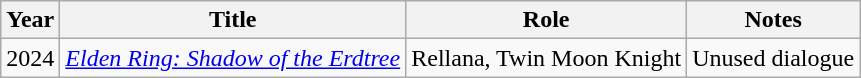<table class="wikitable">
<tr>
<th>Year</th>
<th>Title</th>
<th>Role</th>
<th>Notes</th>
</tr>
<tr>
<td>2024</td>
<td><em><a href='#'>Elden Ring: Shadow of the Erdtree</a></em></td>
<td>Rellana, Twin Moon Knight</td>
<td>Unused dialogue</td>
</tr>
</table>
